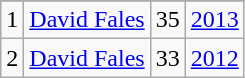<table class="wikitable">
<tr>
</tr>
<tr>
<td>1</td>
<td><a href='#'>David Fales</a></td>
<td><abbr>35</abbr></td>
<td><a href='#'>2013</a></td>
</tr>
<tr>
<td>2</td>
<td><a href='#'>David Fales</a></td>
<td><abbr>33</abbr></td>
<td><a href='#'>2012</a></td>
</tr>
</table>
